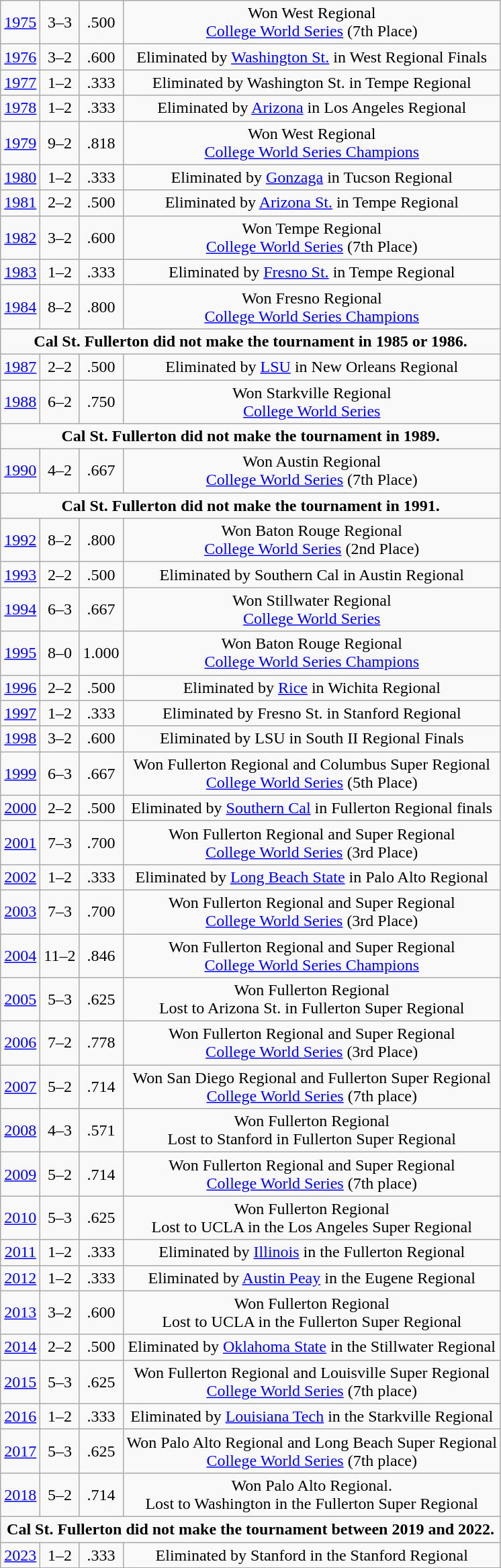<table class="wikitable sortable" style="text-align:center">
<tr>
<td><a href='#'>1975</a></td>
<td>3–3</td>
<td>.500</td>
<td>Won West Regional <br><a href='#'>College World Series</a> (7th Place)</td>
</tr>
<tr>
<td><a href='#'>1976</a></td>
<td>3–2</td>
<td>.600</td>
<td>Eliminated by <a href='#'>Washington St.</a> in West Regional Finals</td>
</tr>
<tr>
<td><a href='#'>1977</a></td>
<td>1–2</td>
<td>.333</td>
<td>Eliminated by Washington St. in Tempe Regional</td>
</tr>
<tr>
<td><a href='#'>1978</a></td>
<td>1–2</td>
<td>.333</td>
<td>Eliminated by <a href='#'>Arizona</a> in Los Angeles Regional</td>
</tr>
<tr>
<td><a href='#'>1979</a></td>
<td>9–2</td>
<td>.818</td>
<td>Won West Regional <br><a href='#'>College World Series Champions</a></td>
</tr>
<tr>
<td><a href='#'>1980</a></td>
<td>1–2</td>
<td>.333</td>
<td>Eliminated by <a href='#'>Gonzaga</a> in Tucson Regional</td>
</tr>
<tr>
<td><a href='#'>1981</a></td>
<td>2–2</td>
<td>.500</td>
<td>Eliminated by <a href='#'>Arizona St.</a> in Tempe Regional</td>
</tr>
<tr>
<td><a href='#'>1982</a></td>
<td>3–2</td>
<td>.600</td>
<td>Won Tempe Regional<br><a href='#'>College World Series</a> (7th Place)</td>
</tr>
<tr>
<td><a href='#'>1983</a></td>
<td>1–2</td>
<td>.333</td>
<td>Eliminated by <a href='#'>Fresno St.</a> in Tempe Regional</td>
</tr>
<tr>
<td><a href='#'>1984</a></td>
<td>8–2</td>
<td>.800</td>
<td>Won Fresno Regional <br><a href='#'>College World Series Champions</a></td>
</tr>
<tr>
<td colspan=4><strong>Cal St. Fullerton did not make the tournament in 1985 or 1986.</strong></td>
</tr>
<tr>
<td><a href='#'>1987</a></td>
<td>2–2</td>
<td>.500</td>
<td>Eliminated by <a href='#'>LSU</a> in New Orleans Regional</td>
</tr>
<tr>
<td><a href='#'>1988</a></td>
<td>6–2</td>
<td>.750</td>
<td>Won Starkville Regional <br><a href='#'>College World Series</a></td>
</tr>
<tr>
<td colspan=4><strong>Cal St. Fullerton did not make the tournament in 1989.</strong></td>
</tr>
<tr>
<td><a href='#'>1990</a></td>
<td>4–2</td>
<td>.667</td>
<td>Won Austin Regional<br><a href='#'>College World Series</a> (7th Place)</td>
</tr>
<tr>
<td colspan=4><strong>Cal St. Fullerton did not make the tournament in 1991.</strong></td>
</tr>
<tr>
<td><a href='#'>1992</a></td>
<td>8–2</td>
<td>.800</td>
<td>Won Baton Rouge Regional <br><a href='#'>College World Series</a> (2nd Place)</td>
</tr>
<tr>
<td><a href='#'>1993</a></td>
<td>2–2</td>
<td>.500</td>
<td>Eliminated by Southern Cal in Austin Regional</td>
</tr>
<tr>
<td><a href='#'>1994</a></td>
<td>6–3</td>
<td>.667</td>
<td>Won Stillwater Regional <br><a href='#'>College World Series</a></td>
</tr>
<tr>
<td><a href='#'>1995</a></td>
<td>8–0</td>
<td>1.000</td>
<td>Won Baton Rouge Regional <br> <a href='#'>College World Series Champions</a></td>
</tr>
<tr>
<td><a href='#'>1996</a></td>
<td>2–2</td>
<td>.500</td>
<td>Eliminated by <a href='#'>Rice</a> in Wichita Regional</td>
</tr>
<tr>
<td><a href='#'>1997</a></td>
<td>1–2</td>
<td>.333</td>
<td>Eliminated by Fresno St. in Stanford Regional</td>
</tr>
<tr>
<td><a href='#'>1998</a></td>
<td>3–2</td>
<td>.600</td>
<td>Eliminated by LSU in South II Regional Finals</td>
</tr>
<tr>
<td><a href='#'>1999</a></td>
<td>6–3</td>
<td>.667</td>
<td>Won Fullerton Regional and Columbus Super Regional <br><a href='#'>College World Series</a> (5th Place)</td>
</tr>
<tr>
<td><a href='#'>2000</a></td>
<td>2–2</td>
<td>.500</td>
<td>Eliminated by <a href='#'>Southern Cal</a> in Fullerton Regional finals</td>
</tr>
<tr>
<td><a href='#'>2001</a></td>
<td>7–3</td>
<td>.700</td>
<td>Won Fullerton Regional and Super Regional<br><a href='#'>College World Series</a> (3rd Place)</td>
</tr>
<tr>
<td><a href='#'>2002</a></td>
<td>1–2</td>
<td>.333</td>
<td>Eliminated by <a href='#'>Long Beach State</a> in Palo Alto Regional</td>
</tr>
<tr>
<td><a href='#'>2003</a></td>
<td>7–3</td>
<td>.700</td>
<td>Won Fullerton Regional and Super Regional<br><a href='#'>College World Series</a> (3rd Place)</td>
</tr>
<tr>
<td><a href='#'>2004</a></td>
<td>11–2</td>
<td>.846</td>
<td>Won Fullerton Regional and Super Regional<br><a href='#'>College World Series Champions</a></td>
</tr>
<tr>
<td><a href='#'>2005</a></td>
<td>5–3</td>
<td>.625</td>
<td>Won Fullerton Regional<br>Lost to Arizona St. in Fullerton Super Regional</td>
</tr>
<tr>
<td><a href='#'>2006</a></td>
<td>7–2</td>
<td>.778</td>
<td>Won Fullerton Regional and Super Regional<br> <a href='#'>College World Series</a> (3rd Place)</td>
</tr>
<tr>
<td><a href='#'>2007</a></td>
<td>5–2</td>
<td>.714</td>
<td>Won San Diego Regional and Fullerton Super Regional<br> <a href='#'>College World Series</a> (7th place)</td>
</tr>
<tr>
<td><a href='#'>2008</a></td>
<td>4–3</td>
<td>.571</td>
<td>Won Fullerton Regional<br> Lost to Stanford in Fullerton Super Regional</td>
</tr>
<tr>
<td><a href='#'>2009</a></td>
<td>5–2</td>
<td>.714</td>
<td>Won Fullerton Regional and Super Regional<br><a href='#'>College World Series</a> (7th place)</td>
</tr>
<tr>
<td><a href='#'>2010</a></td>
<td>5–3</td>
<td>.625</td>
<td>Won Fullerton Regional<br> Lost to UCLA in the Los Angeles Super Regional</td>
</tr>
<tr>
<td><a href='#'>2011</a></td>
<td>1–2</td>
<td>.333</td>
<td>Eliminated by <a href='#'>Illinois</a> in the Fullerton Regional</td>
</tr>
<tr>
<td><a href='#'>2012</a></td>
<td>1–2</td>
<td>.333</td>
<td>Eliminated by <a href='#'>Austin Peay</a> in the Eugene Regional</td>
</tr>
<tr>
<td><a href='#'>2013</a></td>
<td>3–2</td>
<td>.600</td>
<td>Won Fullerton Regional<br>Lost to UCLA in the Fullerton Super Regional</td>
</tr>
<tr>
<td><a href='#'>2014</a></td>
<td>2–2</td>
<td>.500</td>
<td>Eliminated by <a href='#'>Oklahoma State</a> in the Stillwater Regional</td>
</tr>
<tr>
<td><a href='#'>2015</a></td>
<td>5–3</td>
<td>.625</td>
<td>Won Fullerton Regional and Louisville Super Regional<br><a href='#'>College World Series</a> (7th place)</td>
</tr>
<tr>
<td><a href='#'>2016</a></td>
<td>1–2</td>
<td>.333</td>
<td>Eliminated by <a href='#'>Louisiana Tech</a> in the Starkville Regional</td>
</tr>
<tr>
<td><a href='#'>2017</a></td>
<td>5–3</td>
<td>.625</td>
<td>Won Palo Alto Regional and Long Beach Super Regional<br><a href='#'>College World Series</a> (7th place)</td>
</tr>
<tr>
<td><a href='#'>2018</a></td>
<td>5–2</td>
<td>.714</td>
<td>Won Palo Alto Regional. <br>Lost to Washington in the Fullerton Super Regional</td>
</tr>
<tr>
<td colspan=4><strong>Cal St. Fullerton did not make the tournament between 2019 and 2022.</strong></td>
</tr>
<tr>
<td><a href='#'>2023</a></td>
<td>1–2</td>
<td>.333</td>
<td>Eliminated by Stanford in the Stanford Regional</td>
</tr>
<tr>
</tr>
</table>
